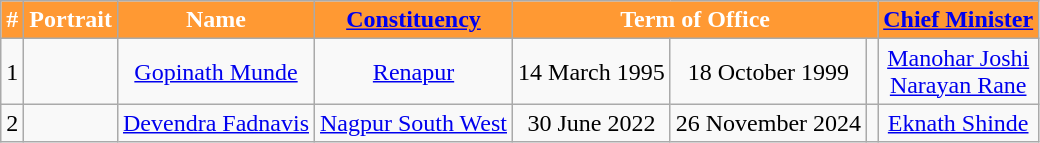<table class="wikitable">
<tr>
<th style="background-color:#FF9933; color:white">#</th>
<th style="background-color:#FF9933; color:white">Portrait</th>
<th style="background-color:#FF9933; color:white">Name</th>
<th style="background-color:#FF9933; color:white"><a href='#'>Constituency</a></th>
<th colspan="3" style="background-color:#FF9933; color:white">Term of Office</th>
<th style="background-color:#FF9933; color:white"><a href='#'>Chief Minister</a></th>
</tr>
<tr style="text-align:center;">
<td>1</td>
<td></td>
<td><a href='#'>Gopinath Munde</a></td>
<td><a href='#'>Renapur</a></td>
<td>14 March 1995</td>
<td>18 October 1999</td>
<td></td>
<td><a href='#'>Manohar Joshi</a><br><a href='#'>Narayan Rane</a></td>
</tr>
<tr style="text-align:center;">
<td>2</td>
<td></td>
<td><a href='#'>Devendra Fadnavis</a></td>
<td><a href='#'>Nagpur South West</a></td>
<td>30 June 2022</td>
<td>26 November 2024</td>
<td></td>
<td><a href='#'>Eknath Shinde</a></td>
</tr>
</table>
